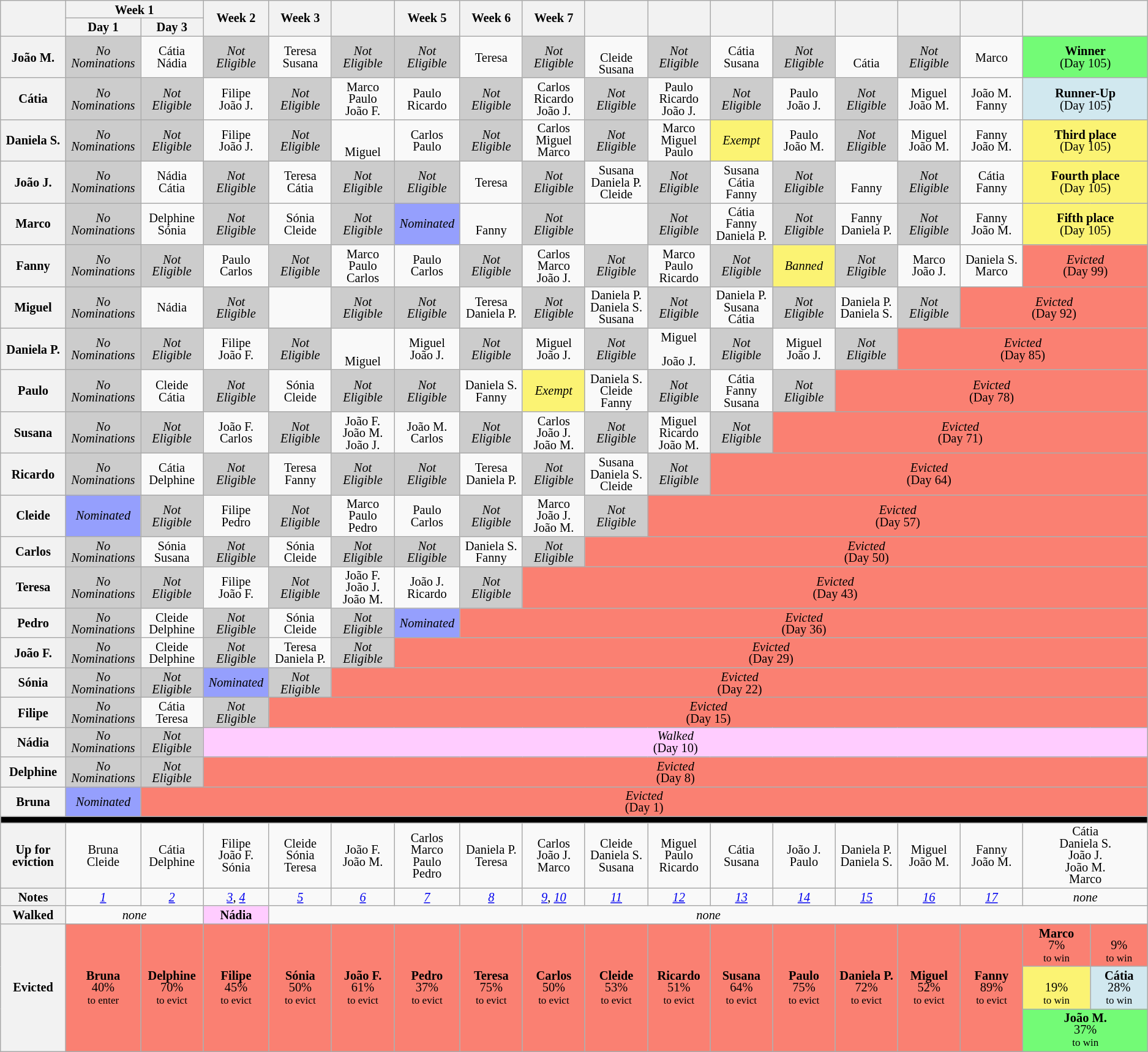<table class="wikitable" style="text-align:center; font-size:85%; line-height:13px;">
<tr>
<th rowspan=2 style="width: 5%;"></th>
<th colspan=2 style="width: 5%;">Week 1</th>
<th rowspan=2 style="width: 5%;">Week 2</th>
<th rowspan=2 style="width: 5%;">Week 3</th>
<th rowspan=2 style="width: 5%;"></th>
<th rowspan=2 style="width: 5%;">Week 5</th>
<th rowspan=2 style="width: 5%;">Week 6</th>
<th rowspan=2 style="width: 5%;">Week 7</th>
<th rowspan=2 style="width: 5%;"></th>
<th rowspan=2 style="width: 5%;"></th>
<th rowspan=2 style="width: 5%;"></th>
<th rowspan=2 style="width: 5%;"></th>
<th rowspan=2 style="width: 5%;"></th>
<th rowspan=2 style="width: 5%;"></th>
<th rowspan=2 style="width: 5%;"></th>
<th rowspan=2 colspan=2 style="width: 10%;"></th>
</tr>
<tr>
<th style="width: 5%;">Day 1</th>
<th style="width: 5%;">Day 3</th>
</tr>
<tr>
<th>João M.</th>
<td style="background:#CCCCCC"><em>No<br>Nominations</em></td>
<td>Cátia<br>Nádia</td>
<td style="background:#CCCCCC"><em>Not<br>Eligible</em></td>
<td>Teresa<br>Susana</td>
<td style="background:#CCCCCC"><em>Not<br>Eligible</em></td>
<td style="background:#CCCCCC"><em>Not<br>Eligible</em></td>
<td>Teresa<br></td>
<td style="background:#CCCCCC"><em>Not<br>Eligible</em></td>
<td><br>Cleide<br>Susana</td>
<td style="background:#CCCCCC"><em>Not<br>Eligible</em></td>
<td>Cátia<br>Susana<br></td>
<td style="background:#CCCCCC"><em>Not<br>Eligible</em></td>
<td><br>Cátia</td>
<td style="background:#CCCCCC"><em>Not<br>Eligible</em></td>
<td>Marco<br></td>
<td style="background:#73FB76" colspan=2><strong>Winner</strong><br>(Day 105)</td>
</tr>
<tr>
<th>Cátia</th>
<td style="background:#CCCCCC"><em>No<br>Nominations</em></td>
<td style="background:#CCCCCC"><em>Not<br>Eligible</em></td>
<td>Filipe<br>João J.</td>
<td style="background:#CCCCCC"><em>Not<br>Eligible</em></td>
<td>Marco<br>Paulo<br>João F.</td>
<td>Paulo<br>Ricardo</td>
<td style="background:#CCCCCC"><em>Not<br>Eligible</em></td>
<td>Carlos<br>Ricardo<br>João J.</td>
<td style="background:#CCCCCC"><em>Not<br>Eligible</em></td>
<td>Paulo<br>Ricardo<br>João J.</td>
<td style="background:#CCCCCC"><em>Not<br>Eligible</em></td>
<td>Paulo<br>João J.</td>
<td style="background:#CCCCCC"><em>Not<br>Eligible</em></td>
<td>Miguel<br>João M.</td>
<td>João M.<br>Fanny</td>
<td style="background:#D1E8EF;" colspan=2><strong>Runner-Up</strong><br>(Day 105)</td>
</tr>
<tr>
<th nowrap>Daniela S.</th>
<td style="background:#CCCCCC"><em>No<br>Nominations</em></td>
<td style="background:#CCCCCC"><em>Not<br>Eligible</em></td>
<td>Filipe<br>João J.</td>
<td style="background:#CCCCCC"><em>Not<br>Eligible</em></td>
<td><br><br>Miguel</td>
<td>Carlos<br>Paulo</td>
<td style="background:#CCCCCC"><em>Not<br>Eligible</em></td>
<td>Carlos<br>Miguel<br>Marco</td>
<td style="background:#CCCCCC"><em>Not<br>Eligible</em></td>
<td>Marco<br>Miguel<br>Paulo</td>
<td style="background:#FBF373"><em>Exempt</em></td>
<td>Paulo<br>João M.</td>
<td style="background:#CCCCCC"><em>Not<br>Eligible</em></td>
<td>Miguel<br>João M.</td>
<td>Fanny<br>João M.</td>
<td style="background:#FBF373" colspan=2><strong>Third place</strong><br>(Day 105)</td>
</tr>
<tr>
<th>João J.</th>
<td style="background:#CCCCCC"><em>No<br>Nominations</em></td>
<td>Nádia<br>Cátia</td>
<td style="background:#CCCCCC"><em>Not<br>Eligible</em></td>
<td>Teresa<br>Cátia</td>
<td style="background:#CCCCCC"><em>Not<br>Eligible</em></td>
<td style="background:#CCCCCC"><em>Not<br>Eligible</em></td>
<td>Teresa<br></td>
<td style="background:#CCCCCC"><em>Not<br>Eligible</em></td>
<td>Susana<br>Daniela P.<br>Cleide</td>
<td style="background:#CCCCCC"><em>Not<br>Eligible</em></td>
<td>Susana<br>Cátia<br>Fanny</td>
<td style="background:#CCCCCC"><em>Not<br>Eligible</em></td>
<td><br>Fanny</td>
<td style="background:#CCCCCC"><em>Not<br>Eligible</em></td>
<td>Cátia<br>Fanny</td>
<td style="background:#FBF373;" colspan=2><strong>Fourth place</strong><br>(Day 105)</td>
</tr>
<tr>
<th>Marco</th>
<td style="background:#CCCCCC"><em>No<br>Nominations</em></td>
<td>Delphine<br>Sónia</td>
<td style="background:#CCCCCC"><em>Not<br>Eligible</em></td>
<td>Sónia<br>Cleide</td>
<td style="background:#CCCCCC"><em>Not<br>Eligible</em></td>
<td style="background:#959ffd"><em>Nominated</em></td>
<td><br>Fanny</td>
<td style="background:#CCCCCC"><em>Not<br>Eligible</em></td>
<td></td>
<td style="background:#CCCCCC"><em>Not<br>Eligible</em></td>
<td>Cátia<br>Fanny<br>Daniela P.</td>
<td style="background:#CCCCCC"><em>Not<br>Eligible</em></td>
<td>Fanny<br>Daniela P.</td>
<td style="background:#CCCCCC"><em>Not<br>Eligible</em></td>
<td>Fanny<br>João M.</td>
<td style="background:#FBF373;" colspan=2><strong>Fifth place</strong><br>(Day 105)</td>
</tr>
<tr>
<th>Fanny</th>
<td style="background:#CCCCCC"><em>No<br>Nominations</em></td>
<td style="background:#CCCCCC"><em>Not<br>Eligible</em></td>
<td>Paulo<br>Carlos</td>
<td style="background:#CCCCCC"><em>Not<br>Eligible</em></td>
<td>Marco<br>Paulo<br>Carlos</td>
<td>Paulo<br>Carlos</td>
<td style="background:#CCCCCC"><em>Not<br>Eligible</em></td>
<td>Carlos<br>Marco<br>João J.</td>
<td style="background:#CCCCCC"><em>Not<br>Eligible</em></td>
<td>Marco<br>Paulo<br>Ricardo</td>
<td style="background:#CCCCCC"><em>Not<br>Eligible</em></td>
<td style="background:#FBF373"><em>Banned</em></td>
<td style="background:#CCCCCC"><em>Not<br>Eligible</em></td>
<td>Marco<br>João J.</td>
<td>Daniela S.<br>Marco</td>
<td bgcolor="FA8072" colspan="2"><em>Evicted</em><br>(Day 99)</td>
</tr>
<tr>
<th>Miguel</th>
<td style="background:#CCCCCC"><em>No<br>Nominations</em></td>
<td>Nádia<br></td>
<td style="background:#CCCCCC"><em>Not<br>Eligible</em></td>
<td><br></td>
<td style="background:#CCCCCC"><em>Not<br>Eligible</em></td>
<td style="background:#CCCCCC"><em>Not<br>Eligible</em></td>
<td>Teresa<br>Daniela P.</td>
<td style="background:#CCCCCC"><em>Not<br>Eligible</em></td>
<td>Daniela P.<br>Daniela S.<br>Susana</td>
<td style="background:#CCCCCC"><em>Not<br>Eligible</em></td>
<td>Daniela P.<br>Susana<br>Cátia</td>
<td style="background:#CCCCCC"><em>Not<br>Eligible</em></td>
<td>Daniela P.<br>Daniela S.</td>
<td style="background:#CCCCCC"><em>Not<br>Eligible</em></td>
<td bgcolor="FA8072" colspan="3"><em>Evicted</em><br>(Day 92)</td>
</tr>
<tr>
<th>Daniela P.</th>
<td style="background:#CCCCCC"><em>No<br>Nominations</em></td>
<td style="background:#CCCCCC"><em>Not<br>Eligible</em></td>
<td>Filipe<br>João F.</td>
<td style="background:#CCCCCC"><em>Not<br>Eligible</em></td>
<td><br><br>Miguel</td>
<td>Miguel<br>João J.</td>
<td style="background:#CCCCCC"><em>Not<br>Eligible</em></td>
<td>Miguel<br>João J.<br></td>
<td style="background:#CCCCCC"><em>Not<br>Eligible</em></td>
<td>Miguel<br><br>João J.</td>
<td style="background:#CCCCCC"><em>Not<br>Eligible</em></td>
<td>Miguel<br>João J.</td>
<td style="background:#CCCCCC"><em>Not<br>Eligible</em></td>
<td bgcolor="FA8072" colspan="4"><em>Evicted</em><br>(Day 85)</td>
</tr>
<tr>
<th>Paulo</th>
<td style="background:#CCCCCC"><em>No<br>Nominations</em></td>
<td>Cleide<br>Cátia</td>
<td style="background:#CCCCCC"><em>Not<br>Eligible</em></td>
<td>Sónia<br>Cleide</td>
<td style="background:#CCCCCC"><em>Not<br>Eligible</em></td>
<td style="background:#CCCCCC"><em>Not<br>Eligible</em></td>
<td>Daniela S.<br>Fanny</td>
<td style="background:#FBF373"><em>Exempt</em></td>
<td>Daniela S.<br>Cleide<br>Fanny</td>
<td style="background:#CCCCCC"><em>Not<br>Eligible</em></td>
<td>Cátia<br>Fanny<br>Susana</td>
<td style="background:#CCCCCC"><em>Not<br>Eligible</em></td>
<td bgcolor="FA8072" colspan="5"><em>Evicted</em><br>(Day 78)</td>
</tr>
<tr>
<th>Susana</th>
<td style="background:#CCCCCC"><em>No<br>Nominations</em></td>
<td style="background:#CCCCCC"><em>Not<br>Eligible</em></td>
<td>João F.<br>Carlos</td>
<td style="background:#CCCCCC"><em>Not<br>Eligible</em></td>
<td>João F.<br>João M.<br>João J.</td>
<td>João M.<br>Carlos</td>
<td style="background:#CCCCCC"><em>Not<br>Eligible</em></td>
<td>Carlos<br>João J.<br>João M.</td>
<td style="background:#CCCCCC"><em>Not<br>Eligible</em></td>
<td>Miguel<br>Ricardo<br>João M.</td>
<td style="background:#CCCCCC"><em>Not<br>Eligible</em></td>
<td bgcolor="FA8072" colspan="6"><em>Evicted</em><br>(Day 71)</td>
</tr>
<tr>
<th>Ricardo</th>
<td style="background:#CCCCCC"><em>No<br>Nominations</em></td>
<td>Cátia<br>Delphine</td>
<td style="background:#CCCCCC"><em>Not<br>Eligible</em></td>
<td>Teresa<br>Fanny</td>
<td style="background:#CCCCCC"><em>Not<br>Eligible</em></td>
<td style="background:#CCCCCC"><em>Not<br>Eligible</em></td>
<td>Teresa<br>Daniela P.</td>
<td style="background:#CCCCCC"><em>Not<br>Eligible</em></td>
<td>Susana<br>Daniela S.<br>Cleide</td>
<td style="background:#CCCCCC"><em>Not<br>Eligible</em></td>
<td bgcolor="FA8072" colspan="7"><em>Evicted</em><br>(Day 64)</td>
</tr>
<tr>
<th>Cleide</th>
<td style="background:#959ffd"><em>Nominated</em></td>
<td style="background:#CCCCCC"><em>Not<br>Eligible</em></td>
<td>Filipe<br>Pedro</td>
<td style="background:#CCCCCC"><em>Not<br>Eligible</em></td>
<td>Marco<br>Paulo<br>Pedro</td>
<td>Paulo<br>Carlos</td>
<td style="background:#CCCCCC"><em>Not<br>Eligible</em></td>
<td>Marco<br>João J.<br>João M.</td>
<td style="background:#CCCCCC"><em>Not<br>Eligible</em></td>
<td bgcolor="FA8072" colspan="8"><em>Evicted</em><br>(Day 57)</td>
</tr>
<tr>
<th>Carlos</th>
<td style="background:#CCCCCC"><em>No<br>Nominations</em></td>
<td>Sónia<br>Susana</td>
<td style="background:#CCCCCC"><em>Not<br>Eligible</em></td>
<td>Sónia<br>Cleide</td>
<td style="background:#CCCCCC"><em>Not<br>Eligible</em></td>
<td style="background:#CCCCCC"><em>Not<br>Eligible</em></td>
<td>Daniela S.<br>Fanny</td>
<td style="background:#CCCCCC"><em>Not<br>Eligible</em></td>
<td bgcolor="FA8072" colspan="9"><em>Evicted</em><br>(Day 50)</td>
</tr>
<tr>
<th>Teresa</th>
<td style="background:#CCCCCC"><em>No<br>Nominations</em></td>
<td style="background:#CCCCCC"><em>Not<br>Eligible</em></td>
<td>Filipe<br>João F.</td>
<td style="background:#CCCCCC"><em>Not<br>Eligible</em></td>
<td>João F.<br>João J.<br>João M.</td>
<td>João J.<br>Ricardo</td>
<td style="background:#CCCCCC"><em>Not<br>Eligible</em></td>
<td bgcolor="FA8072" colspan="10"><em>Evicted</em><br>(Day 43)</td>
</tr>
<tr>
<th>Pedro</th>
<td style="background:#CCCCCC"><em>No<br>Nominations</em></td>
<td>Cleide<br>Delphine</td>
<td style="background:#CCCCCC"><em>Not<br>Eligible</em></td>
<td>Sónia<br>Cleide</td>
<td style="background:#CCCCCC"><em>Not<br>Eligible</em></td>
<td style="background:#959ffd"><em>Nominated</em></td>
<td bgcolor="FA8072" colspan="11"><em>Evicted</em><br>(Day 36)</td>
</tr>
<tr>
<th>João F.</th>
<td style="background:#CCCCCC"><em>No<br>Nominations</em></td>
<td>Cleide<br>Delphine</td>
<td style="background:#CCCCCC"><em>Not<br>Eligible</em></td>
<td>Teresa<br>Daniela P.</td>
<td style="background:#CCCCCC"><em>Not<br>Eligible</em></td>
<td bgcolor="FA8072" colspan="12"><em>Evicted</em><br>(Day 29)</td>
</tr>
<tr>
<th>Sónia</th>
<td style="background:#CCCCCC"><em>No<br>Nominations</em></td>
<td style="background:#CCCCCC"><em>Not<br>Eligible</em></td>
<td style="background:#959ffd"><em>Nominated</em></td>
<td style="background:#CCCCCC"><em>Not<br>Eligible</em></td>
<td bgcolor="FA8072" colspan="13"><em>Evicted</em><br>(Day 22)</td>
</tr>
<tr>
<th>Filipe</th>
<td style="background:#CCCCCC"><em>No<br>Nominations</em></td>
<td>Cátia<br>Teresa</td>
<td style="background:#CCCCCC"><em>Not<br>Eligible</em></td>
<td bgcolor="FA8072" colspan="14"><em>Evicted</em><br>(Day 15)</td>
</tr>
<tr>
<th>Nádia</th>
<td style="background:#CCCCCC"><em>No<br>Nominations</em></td>
<td style="background:#CCCCCC"><em>Not<br>Eligible</em></td>
<td colspan="15" style="background:#FFCCFF"><em>Walked</em><br>(Day 10)</td>
</tr>
<tr>
<th>Delphine</th>
<td style="background:#CCCCCC"><em>No<br>Nominations</em></td>
<td style="background:#CCCCCC"><em>Not<br>Eligible</em></td>
<td bgcolor="FA8072" colspan="15"><em>Evicted</em><br>(Day 8)</td>
</tr>
<tr>
<th>Bruna</th>
<td style="background:#959ffd"><em>Nominated</em></td>
<td bgcolor="FA8072" colspan="16"><em>Evicted</em><br>(Day 1)</td>
</tr>
<tr>
<th style="background:#000000;" colspan="18"></th>
</tr>
<tr>
<th>Up for<br>eviction</th>
<td>Bruna<br>Cleide</td>
<td>Cátia<br>Delphine</td>
<td>Filipe<br>João F.<br>Sónia</td>
<td>Cleide<br>Sónia<br>Teresa</td>
<td>João F.<br>João M.</td>
<td>Carlos<br>Marco<br>Paulo<br>Pedro</td>
<td>Daniela P.<br>Teresa</td>
<td>Carlos<br>João J.<br>Marco</td>
<td>Cleide<br>Daniela S.<br>Susana</td>
<td>Miguel<br>Paulo<br>Ricardo</td>
<td>Cátia<br>Susana</td>
<td>João J.<br>Paulo</td>
<td>Daniela P.<br>Daniela S.</td>
<td>Miguel<br>João M.</td>
<td>Fanny<br>João M.</td>
<td colspan=2>Cátia<br>Daniela S.<br>João J.<br>João M.<br>Marco</td>
</tr>
<tr>
<th>Notes</th>
<td><em><a href='#'>1</a></em></td>
<td><em><a href='#'>2</a></em></td>
<td><em><a href='#'>3</a></em>, <em><a href='#'>4</a></em></td>
<td><em><a href='#'>5</a></em></td>
<td><em><a href='#'>6</a></em></td>
<td><em><a href='#'>7</a></em></td>
<td><em><a href='#'>8</a></em></td>
<td><em><a href='#'>9</a></em>, <em><a href='#'>10</a></em></td>
<td><em><a href='#'>11</a></em></td>
<td><em><a href='#'>12</a></em></td>
<td><em><a href='#'>13</a></em></td>
<td><em><a href='#'>14</a></em></td>
<td><em><a href='#'>15</a></em></td>
<td><em><a href='#'>16</a></em></td>
<td><em><a href='#'>17</a></em></td>
<td colspan=2><em>none</em></td>
</tr>
<tr>
<th>Walked</th>
<td colspan="2"><em>none</em></td>
<td style="background:#FFCCFF"><strong>Nádia</strong></td>
<td colspan="14"><em>none</em></td>
</tr>
<tr>
<th rowspan="3">Evicted</th>
<td bgcolor="FA8072" rowspan="3"><strong>Bruna</strong> <br>40%<br><small>to enter</small></td>
<td bgcolor="FA8072" rowspan="3"><strong>Delphine</strong> <br>70%<br><small>to evict</small></td>
<td bgcolor="FA8072" rowspan="3"><strong>Filipe</strong> <br>45%<br><small>to evict</small></td>
<td bgcolor="FA8072" rowspan="3"><strong>Sónia</strong> <br>50%<br><small>to evict</small></td>
<td bgcolor="FA8072" rowspan="3"><strong>João F.</strong> <br>61%<br><small>to evict</small></td>
<td bgcolor="FA8072" rowspan="3"><strong>Pedro</strong> <br>37%<br><small>to evict</small></td>
<td bgcolor="FA8072" rowspan="3"><strong>Teresa</strong> <br>75%<br><small>to evict</small></td>
<td bgcolor="FA8072" rowspan="3"><strong>Carlos</strong> <br>50%<br><small>to evict</small></td>
<td bgcolor="FA8072" rowspan="3"><strong>Cleide</strong> <br>53%<br><small>to evict</small></td>
<td bgcolor="FA8072" rowspan="3"><strong>Ricardo</strong><br>51%<br><small>to evict</small></td>
<td bgcolor="FA8072" rowspan="3"><strong>Susana</strong> <br>64%<br><small>to evict</small></td>
<td bgcolor="FA8072" rowspan="3"><strong>Paulo</strong> <br>75%<br><small>to evict</small></td>
<td bgcolor="FA8072" rowspan="3"><strong>Daniela P.</strong> <br>72%<br><small>to evict</small></td>
<td bgcolor="FA8072" rowspan="3"><strong>Miguel</strong> <br>52%<br><small>to evict</small></td>
<td bgcolor="FA8072" rowspan="3"><strong>Fanny</strong> <br>89%<br><small>to evict</small></td>
<td style="background:#FA8072"><strong>Marco</strong><br>7%<br><small>to win</small></td>
<td style="background:#FA8072"><strong></strong><br>9%<br><small>to win</small></td>
</tr>
<tr>
<td style="background:#FBF373"><strong></strong><br>19%<br><small>to win</small></td>
<td style="background:#D1E8EF"><strong>Cátia</strong><br>28%<br><small>to win</small></td>
</tr>
<tr>
<td style="background:#73FB76" colspan="2"><strong>João M.</strong><br>37%<br><small>to win</small></td>
</tr>
</table>
